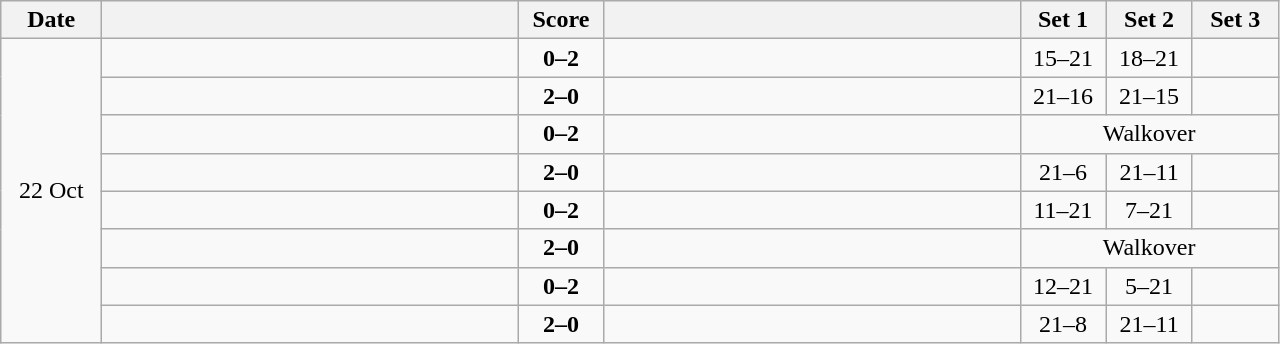<table class="wikitable" style="text-align: center;">
<tr>
<th width="60">Date</th>
<th align="right" width="270"></th>
<th width="50">Score</th>
<th align="left" width="270"></th>
<th width="50">Set 1</th>
<th width="50">Set 2</th>
<th width="50">Set 3</th>
</tr>
<tr>
<td rowspan=8>22 Oct</td>
<td align=left></td>
<td align=center><strong>0–2</strong></td>
<td align=left><strong></strong></td>
<td>15–21</td>
<td>18–21</td>
<td></td>
</tr>
<tr>
<td align=left><strong></strong></td>
<td align=center><strong>2–0</strong></td>
<td align=left></td>
<td>21–16</td>
<td>21–15</td>
<td></td>
</tr>
<tr>
<td align=left></td>
<td align=center><strong>0–2</strong></td>
<td align=left><strong></strong></td>
<td colspan=3>Walkover</td>
</tr>
<tr>
<td align=left><strong></strong></td>
<td align=center><strong>2–0</strong></td>
<td align=left></td>
<td>21–6</td>
<td>21–11</td>
<td></td>
</tr>
<tr>
<td align=left></td>
<td align=center><strong>0–2</strong></td>
<td align=left><strong></strong></td>
<td>11–21</td>
<td>7–21</td>
<td></td>
</tr>
<tr>
<td align=left><strong></strong></td>
<td align=center><strong>2–0</strong></td>
<td align=left></td>
<td colspan=3>Walkover</td>
</tr>
<tr>
<td align=left></td>
<td align=center><strong>0–2</strong></td>
<td align=left><strong></strong></td>
<td>12–21</td>
<td>5–21</td>
<td></td>
</tr>
<tr>
<td align=left><strong></strong></td>
<td align=center><strong>2–0</strong></td>
<td align=left></td>
<td>21–8</td>
<td>21–11</td>
<td></td>
</tr>
</table>
